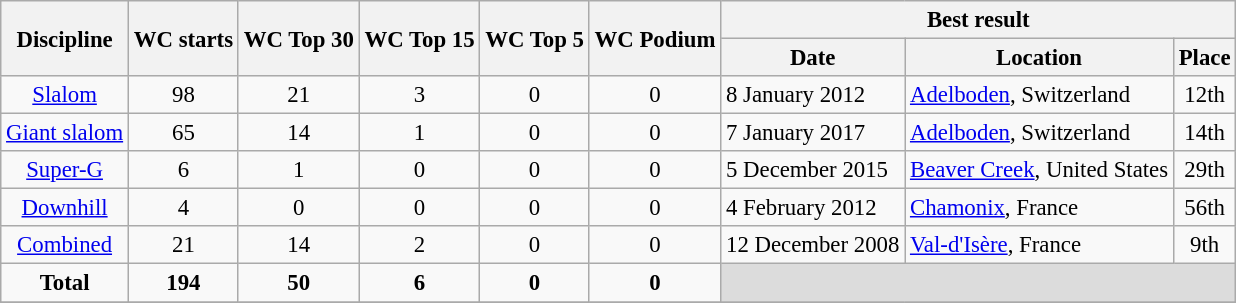<table class="wikitable" style="text-align:center; font-size:95%;">
<tr>
<th rowspan=2>Discipline</th>
<th rowspan=2>WC starts</th>
<th rowspan=2>WC Top 30</th>
<th rowspan=2>WC Top 15</th>
<th rowspan=2>WC Top 5</th>
<th rowspan=2>WC Podium</th>
<th colspan=3>Best result</th>
</tr>
<tr>
<th>Date</th>
<th>Location</th>
<th>Place</th>
</tr>
<tr>
<td align=center><a href='#'>Slalom</a></td>
<td align=center>98</td>
<td align=center>21</td>
<td align=center>3</td>
<td align=center>0</td>
<td align=center>0</td>
<td align=left>8 January 2012</td>
<td align=left> <a href='#'>Adelboden</a>, Switzerland</td>
<td>12th</td>
</tr>
<tr>
<td align=center><a href='#'>Giant slalom</a></td>
<td align=center>65</td>
<td align=center>14</td>
<td align=center>1</td>
<td align=center>0</td>
<td align=center>0</td>
<td align=left>7 January 2017</td>
<td align=left> <a href='#'>Adelboden</a>, Switzerland</td>
<td>14th</td>
</tr>
<tr>
<td align=center><a href='#'>Super-G</a></td>
<td align=center>6</td>
<td align=center>1</td>
<td align=center>0</td>
<td align=center>0</td>
<td align=center>0</td>
<td align=left>5 December 2015</td>
<td align=left> <a href='#'>Beaver Creek</a>, United States</td>
<td>29th</td>
</tr>
<tr>
<td align=center><a href='#'>Downhill</a></td>
<td align=center>4</td>
<td align=center>0</td>
<td align=center>0</td>
<td align=center>0</td>
<td align=center>0</td>
<td align=left>4 February 2012</td>
<td align=left> <a href='#'>Chamonix</a>, France</td>
<td>56th</td>
</tr>
<tr>
<td align=center><a href='#'>Combined</a></td>
<td align=center>21</td>
<td align=center>14</td>
<td align=center>2</td>
<td align=center>0</td>
<td align=center>0</td>
<td align=left>12 December 2008</td>
<td align=left> <a href='#'>Val-d'Isère</a>, France</td>
<td>9th</td>
</tr>
<tr>
<td align=center><strong>Total</strong></td>
<td align=center><strong>194</strong></td>
<td align=center><strong>50</strong></td>
<td align=center><strong>6</strong></td>
<td align=center><strong>0</strong></td>
<td align=center><strong>0</strong></td>
<td colspan=3 bgcolor=#DCDCDC></td>
</tr>
<tr>
</tr>
</table>
